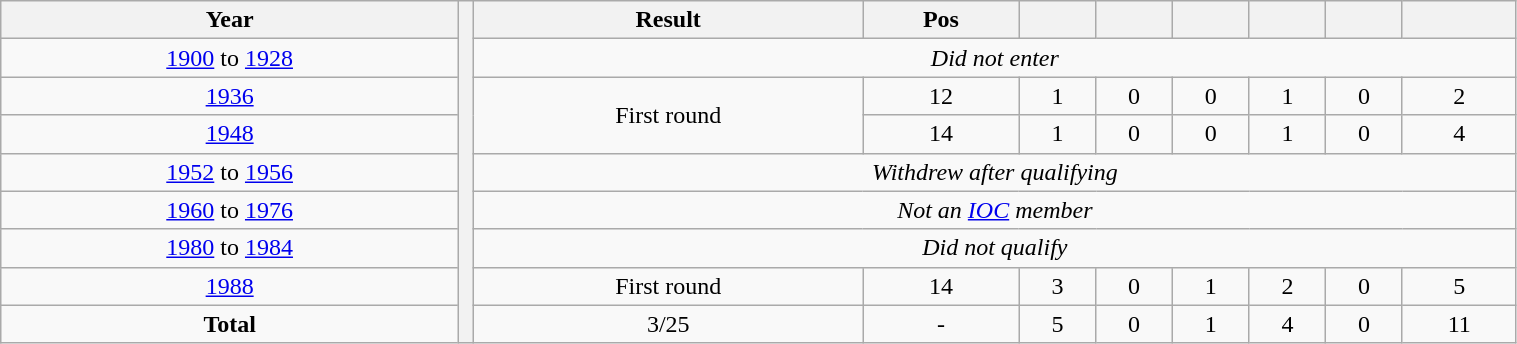<table class="wikitable" style="width:80%; text-align:center;">
<tr>
<th>Year</th>
<th width=1% rowspan=9></th>
<th>Result</th>
<th>Pos</th>
<th></th>
<th></th>
<th></th>
<th></th>
<th></th>
<th></th>
</tr>
<tr>
<td> <a href='#'>1900</a> to  <a href='#'>1928</a></td>
<td colspan=8><em>Did not enter</em></td>
</tr>
<tr>
<td> <a href='#'>1936</a></td>
<td rowspan=2>First round</td>
<td>12</td>
<td>1</td>
<td>0</td>
<td>0</td>
<td>1</td>
<td>0</td>
<td>2</td>
</tr>
<tr>
<td> <a href='#'>1948</a></td>
<td>14</td>
<td>1</td>
<td>0</td>
<td>0</td>
<td>1</td>
<td>0</td>
<td>4</td>
</tr>
<tr>
<td> <a href='#'>1952</a> to  <a href='#'>1956</a></td>
<td colspan=8><em>Withdrew after qualifying</em></td>
</tr>
<tr>
<td> <a href='#'>1960</a> to  <a href='#'>1976</a></td>
<td colspan=8><em>Not an <a href='#'>IOC</a> member</em></td>
</tr>
<tr>
<td> <a href='#'>1980</a> to  <a href='#'>1984</a></td>
<td colspan=8><em>Did not qualify</em></td>
</tr>
<tr>
<td> <a href='#'>1988</a></td>
<td>First round</td>
<td>14</td>
<td>3</td>
<td>0</td>
<td>1</td>
<td>2</td>
<td>0</td>
<td>5</td>
</tr>
<tr>
<td><strong>Total</strong></td>
<td>3/25</td>
<td>-</td>
<td>5</td>
<td>0</td>
<td>1</td>
<td>4</td>
<td>0</td>
<td>11</td>
</tr>
</table>
